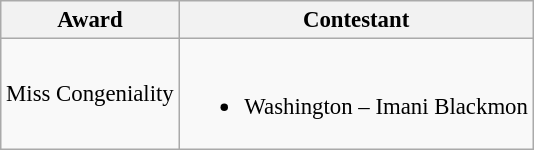<table class="wikitable unsortable nowrap" style="font-size:95%;">
<tr>
<th>Award</th>
<th>Contestant</th>
</tr>
<tr>
<td>Miss Congeniality</td>
<td><br><ul><li>Washington – Imani Blackmon</li></ul></td>
</tr>
</table>
